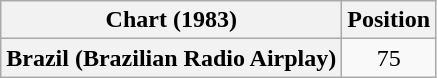<table class="wikitable plainrowheaders" style="text-align:center">
<tr>
<th>Chart (1983)</th>
<th>Position</th>
</tr>
<tr>
<th scope="row">Brazil (Brazilian Radio Airplay)</th>
<td>75</td>
</tr>
</table>
